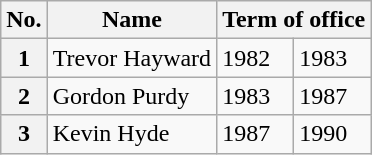<table class="wikitable">
<tr>
<th>No.</th>
<th>Name</th>
<th colspan="2">Term of office</th>
</tr>
<tr>
<th>1</th>
<td>Trevor Hayward</td>
<td>1982</td>
<td>1983</td>
</tr>
<tr>
<th>2</th>
<td>Gordon Purdy</td>
<td>1983</td>
<td>1987</td>
</tr>
<tr>
<th>3</th>
<td>Kevin Hyde</td>
<td>1987</td>
<td>1990</td>
</tr>
</table>
